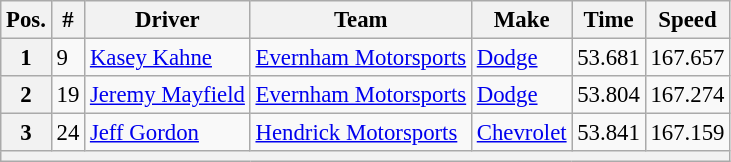<table class="wikitable" style="font-size:95%">
<tr>
<th>Pos.</th>
<th>#</th>
<th>Driver</th>
<th>Team</th>
<th>Make</th>
<th>Time</th>
<th>Speed</th>
</tr>
<tr>
<th>1</th>
<td>9</td>
<td><a href='#'>Kasey Kahne</a></td>
<td><a href='#'>Evernham Motorsports</a></td>
<td><a href='#'>Dodge</a></td>
<td>53.681</td>
<td>167.657</td>
</tr>
<tr>
<th>2</th>
<td>19</td>
<td><a href='#'>Jeremy Mayfield</a></td>
<td><a href='#'>Evernham Motorsports</a></td>
<td><a href='#'>Dodge</a></td>
<td>53.804</td>
<td>167.274</td>
</tr>
<tr>
<th>3</th>
<td>24</td>
<td><a href='#'>Jeff Gordon</a></td>
<td><a href='#'>Hendrick Motorsports</a></td>
<td><a href='#'>Chevrolet</a></td>
<td>53.841</td>
<td>167.159</td>
</tr>
<tr>
<th colspan="7"></th>
</tr>
</table>
